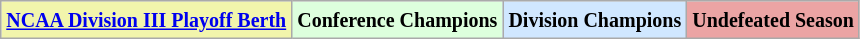<table class="wikitable">
<tr>
<td bgcolor="#F2F5AC"><small><strong><a href='#'>NCAA Division III Playoff Berth</a></strong></small></td>
<td bgcolor="#DDFFDD"><small><strong>Conference Champions</strong></small></td>
<td bgcolor="#D0E7FF"><small><strong>Division Champions</strong></small></td>
<td bgcolor="#EBA4A4"><small><strong>Undefeated Season</strong></small></td>
</tr>
</table>
